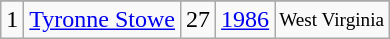<table class="wikitable">
<tr>
</tr>
<tr>
<td>1</td>
<td><a href='#'>Tyronne Stowe</a></td>
<td>27</td>
<td><a href='#'>1986</a></td>
<td style="font-size:80%;">West Virginia</td>
</tr>
</table>
